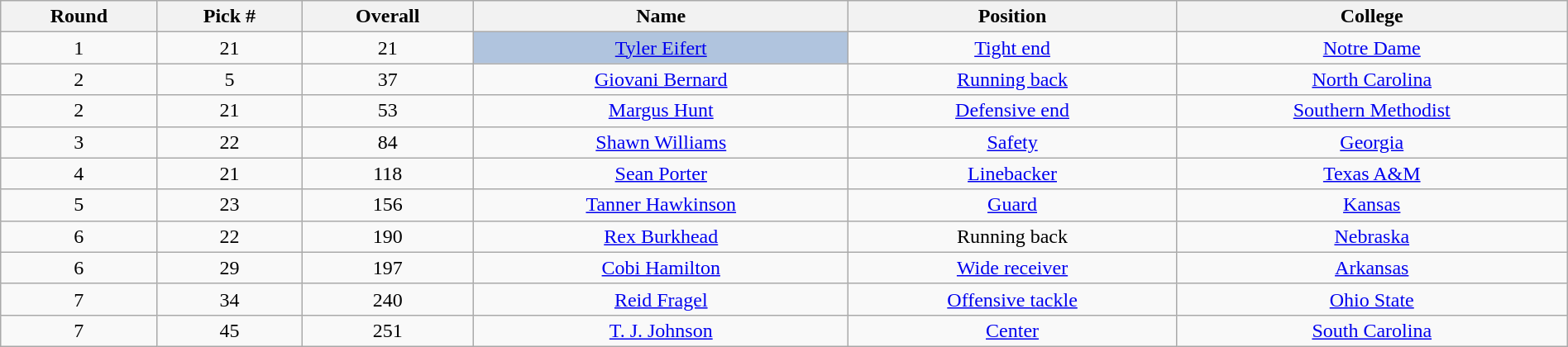<table class="wikitable sortable sortable" style="width: 100%; text-align:center">
<tr>
<th>Round</th>
<th>Pick #</th>
<th>Overall</th>
<th>Name</th>
<th>Position</th>
<th>College</th>
</tr>
<tr>
<td>1</td>
<td>21</td>
<td>21</td>
<td bgcolor=lightsteelblue><a href='#'>Tyler Eifert</a></td>
<td><a href='#'>Tight end</a></td>
<td><a href='#'>Notre Dame</a></td>
</tr>
<tr>
<td>2</td>
<td>5</td>
<td>37</td>
<td><a href='#'>Giovani Bernard</a></td>
<td><a href='#'>Running back</a></td>
<td><a href='#'>North Carolina</a></td>
</tr>
<tr>
<td>2</td>
<td>21</td>
<td>53</td>
<td><a href='#'>Margus Hunt</a></td>
<td><a href='#'>Defensive end</a></td>
<td><a href='#'>Southern Methodist</a></td>
</tr>
<tr>
<td>3</td>
<td>22</td>
<td>84</td>
<td><a href='#'>Shawn Williams</a></td>
<td><a href='#'>Safety</a></td>
<td><a href='#'>Georgia</a></td>
</tr>
<tr>
<td>4</td>
<td>21</td>
<td>118</td>
<td><a href='#'>Sean Porter</a></td>
<td><a href='#'>Linebacker</a></td>
<td><a href='#'>Texas A&M</a></td>
</tr>
<tr>
<td>5</td>
<td>23</td>
<td>156</td>
<td><a href='#'>Tanner Hawkinson</a></td>
<td><a href='#'>Guard</a></td>
<td><a href='#'>Kansas</a></td>
</tr>
<tr>
<td>6</td>
<td>22</td>
<td>190</td>
<td><a href='#'>Rex Burkhead</a></td>
<td>Running back</td>
<td><a href='#'>Nebraska</a></td>
</tr>
<tr>
<td>6</td>
<td>29</td>
<td>197</td>
<td><a href='#'>Cobi Hamilton</a></td>
<td><a href='#'>Wide receiver</a></td>
<td><a href='#'>Arkansas</a></td>
</tr>
<tr>
<td>7</td>
<td>34</td>
<td>240</td>
<td><a href='#'>Reid Fragel</a></td>
<td><a href='#'>Offensive tackle</a></td>
<td><a href='#'>Ohio State</a></td>
</tr>
<tr>
<td>7</td>
<td>45</td>
<td>251</td>
<td><a href='#'>T. J. Johnson</a></td>
<td><a href='#'>Center</a></td>
<td><a href='#'>South Carolina</a></td>
</tr>
</table>
